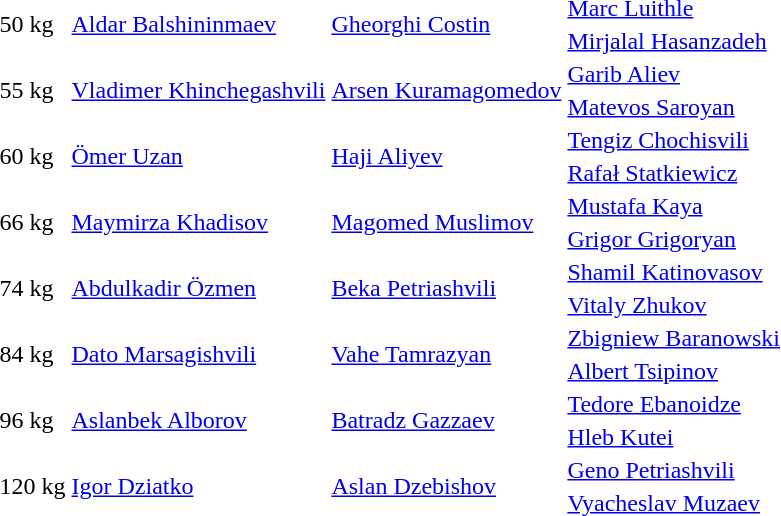<table>
<tr>
<td rowspan=2>50 kg</td>
<td rowspan=2> <a href='#'>Aldar Balshininmaev</a></td>
<td rowspan=2> <a href='#'>Gheorghi Costin</a></td>
<td> <a href='#'>Marc Luithle</a></td>
</tr>
<tr>
<td> <a href='#'>Mirjalal Hasanzadeh</a></td>
</tr>
<tr>
<td rowspan=2>55 kg</td>
<td rowspan=2> <a href='#'>Vladimer Khinchegashvili</a></td>
<td rowspan=2> <a href='#'>Arsen Kuramagomedov</a></td>
<td> <a href='#'>Garib Aliev</a></td>
</tr>
<tr>
<td> <a href='#'>Matevos Saroyan</a></td>
</tr>
<tr>
<td rowspan=2>60 kg</td>
<td rowspan=2> <a href='#'>Ömer Uzan</a></td>
<td rowspan=2> <a href='#'>Haji Aliyev</a></td>
<td> <a href='#'>Tengiz Chochisvili</a></td>
</tr>
<tr>
<td> <a href='#'>Rafał Statkiewicz</a></td>
</tr>
<tr>
<td rowspan=2>66 kg</td>
<td rowspan=2> <a href='#'>Maymirza Khadisov</a></td>
<td rowspan=2> <a href='#'>Magomed Muslimov</a></td>
<td> <a href='#'>Mustafa Kaya</a></td>
</tr>
<tr>
<td> <a href='#'>Grigor Grigoryan</a></td>
</tr>
<tr>
<td rowspan=2>74 kg</td>
<td rowspan=2> <a href='#'>Abdulkadir Özmen</a></td>
<td rowspan=2> <a href='#'>Beka Petriashvili</a></td>
<td> <a href='#'>Shamil Katinovasov</a></td>
</tr>
<tr>
<td> <a href='#'>Vitaly Zhukov</a></td>
</tr>
<tr>
<td rowspan=2>84 kg</td>
<td rowspan=2> <a href='#'>Dato Marsagishvili</a></td>
<td rowspan=2> <a href='#'>Vahe Tamrazyan</a></td>
<td> <a href='#'>Zbigniew Baranowski</a></td>
</tr>
<tr>
<td> <a href='#'>Albert Tsipinov</a></td>
</tr>
<tr>
<td rowspan=2>96 kg</td>
<td rowspan=2> <a href='#'>Aslanbek Alborov</a></td>
<td rowspan=2> <a href='#'>Batradz Gazzaev</a></td>
<td> <a href='#'>Tedore Ebanoidze</a></td>
</tr>
<tr>
<td> <a href='#'>Hleb Kutei</a></td>
</tr>
<tr>
<td rowspan=2>120 kg</td>
<td rowspan=2> <a href='#'>Igor Dziatko</a></td>
<td rowspan=2> <a href='#'>Aslan Dzebishov</a></td>
<td> <a href='#'>Geno Petriashvili</a></td>
</tr>
<tr>
<td> <a href='#'>Vyacheslav Muzaev</a></td>
</tr>
</table>
